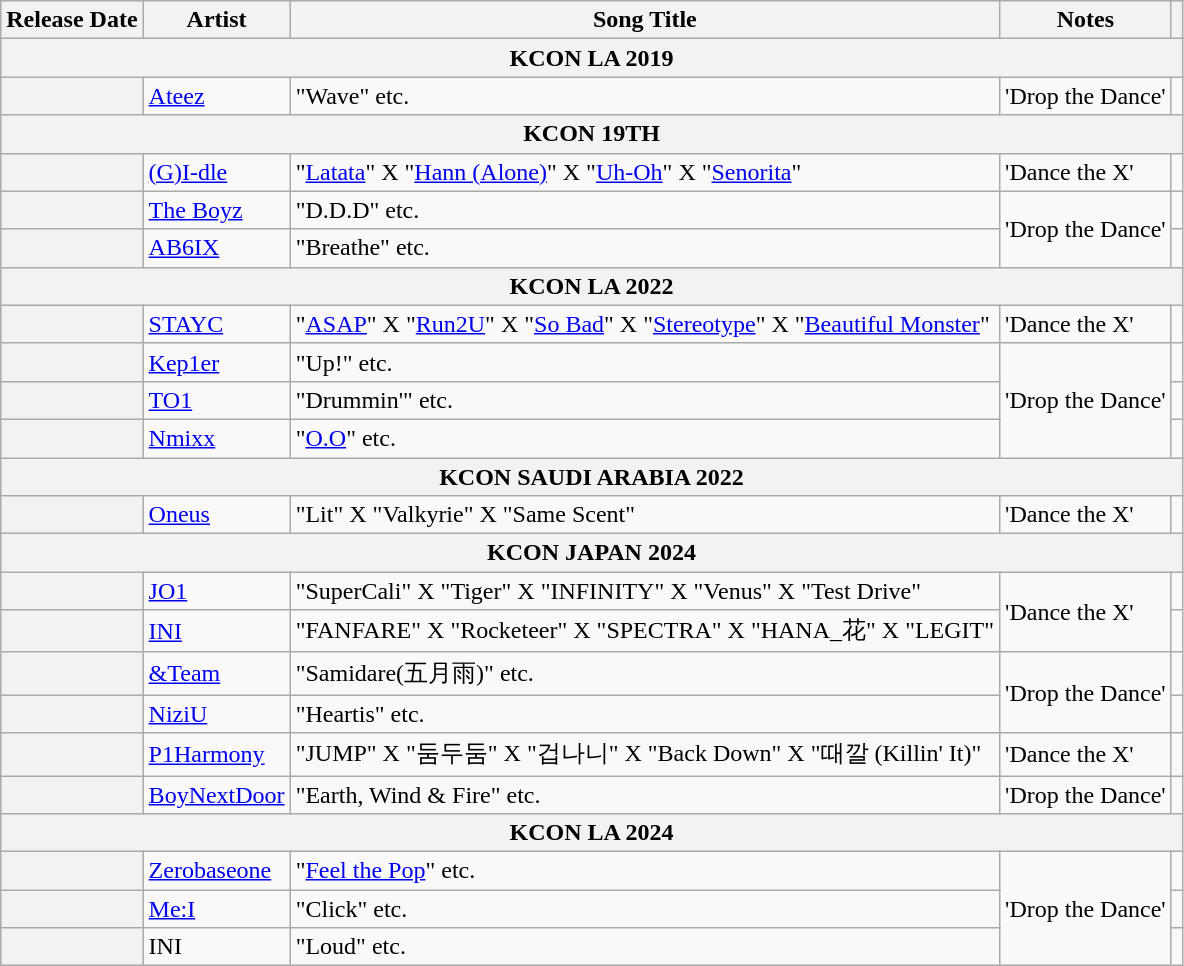<table class="wikitable plainrowheaders">
<tr>
<th scope="col">Release Date</th>
<th scope="col">Artist</th>
<th scope="col">Song Title</th>
<th scope="col">Notes</th>
<th scope="col" class="unsortable"></th>
</tr>
<tr>
<th scope="col" colspan="5">KCON LA 2019</th>
</tr>
<tr>
<th scope="row"></th>
<td><a href='#'>Ateez</a></td>
<td>"Wave" etc.</td>
<td>'Drop the Dance'</td>
<td></td>
</tr>
<tr>
<th scope="col" colspan="5">KCON 19TH</th>
</tr>
<tr>
<th scope="row"></th>
<td><a href='#'>(G)I-dle</a></td>
<td>"<a href='#'>Latata</a>" X "<a href='#'>Hann (Alone)</a>" X "<a href='#'>Uh-Oh</a>" X "<a href='#'>Senorita</a>"</td>
<td>'Dance the X'</td>
<td></td>
</tr>
<tr>
<th scope="row"></th>
<td><a href='#'>The Boyz</a></td>
<td>"D.D.D" etc.</td>
<td rowspan="2">'Drop the Dance'</td>
<td></td>
</tr>
<tr>
<th scope="row"></th>
<td><a href='#'>AB6IX</a></td>
<td>"Breathe" etc.</td>
<td></td>
</tr>
<tr>
<th scope="col" colspan="5">KCON LA 2022</th>
</tr>
<tr>
<th scope="row"></th>
<td><a href='#'>STAYC</a></td>
<td>"<a href='#'>ASAP</a>" X "<a href='#'>Run2U</a>" X "<a href='#'>So Bad</a>" X "<a href='#'>Stereotype</a>" X "<a href='#'>Beautiful Monster</a>"</td>
<td>'Dance the X'</td>
<td></td>
</tr>
<tr>
<th scope="row"></th>
<td><a href='#'>Kep1er</a></td>
<td>"Up!" etc.</td>
<td rowspan="3">'Drop the Dance'</td>
<td></td>
</tr>
<tr>
<th scope="row"></th>
<td><a href='#'>TO1</a></td>
<td>"Drummin'" etc.</td>
<td></td>
</tr>
<tr>
<th scope="row"></th>
<td><a href='#'>Nmixx</a></td>
<td>"<a href='#'>O.O</a>" etc.</td>
<td></td>
</tr>
<tr>
<th scope="col" colspan="5">KCON SAUDI ARABIA 2022</th>
</tr>
<tr>
<th scope="row"></th>
<td><a href='#'>Oneus</a></td>
<td>"Lit" X "Valkyrie" X "Same Scent"</td>
<td>'Dance the X'</td>
<td></td>
</tr>
<tr>
<th scope="col" colspan="5">KCON JAPAN 2024</th>
</tr>
<tr>
<th scope="row"></th>
<td><a href='#'>JO1</a></td>
<td>"SuperCali" X "Tiger" X "INFINITY" X "Venus" X "Test Drive"</td>
<td rowspan="2">'Dance the X'</td>
<td></td>
</tr>
<tr>
<th scope="row"></th>
<td><a href='#'>INI</a></td>
<td>"FANFARE" X "Rocketeer" X "SPECTRA" X "HANA_花" X "LEGIT"</td>
<td></td>
</tr>
<tr>
<th scope="row"></th>
<td><a href='#'>&Team</a></td>
<td>"Samidare(五月雨)" etc.</td>
<td rowspan="2">'Drop the Dance'</td>
<td></td>
</tr>
<tr>
<th scope="row"></th>
<td><a href='#'>NiziU</a></td>
<td>"Heartis" etc.</td>
<td></td>
</tr>
<tr>
<th scope="row"></th>
<td><a href='#'>P1Harmony</a></td>
<td>"JUMP" X "둠두둠" X "겁나니" X "Back Down" X "때깔 (Killin' It)"</td>
<td>'Dance the X'</td>
<td></td>
</tr>
<tr>
<th scope="row"></th>
<td><a href='#'>BoyNextDoor</a></td>
<td>"Earth, Wind & Fire" etc.</td>
<td>'Drop the Dance'</td>
<td></td>
</tr>
<tr>
<th scope="col" colspan="5">KCON LA 2024</th>
</tr>
<tr>
<th scope="row"></th>
<td><a href='#'>Zerobaseone</a></td>
<td>"<a href='#'>Feel the Pop</a>" etc.</td>
<td rowspan="3">'Drop the Dance'</td>
<td></td>
</tr>
<tr>
<th scope="row"></th>
<td><a href='#'>Me:I</a></td>
<td>"Click" etc.</td>
<td></td>
</tr>
<tr>
<th scope="row"></th>
<td>INI</td>
<td>"Loud" etc.</td>
<td></td>
</tr>
</table>
